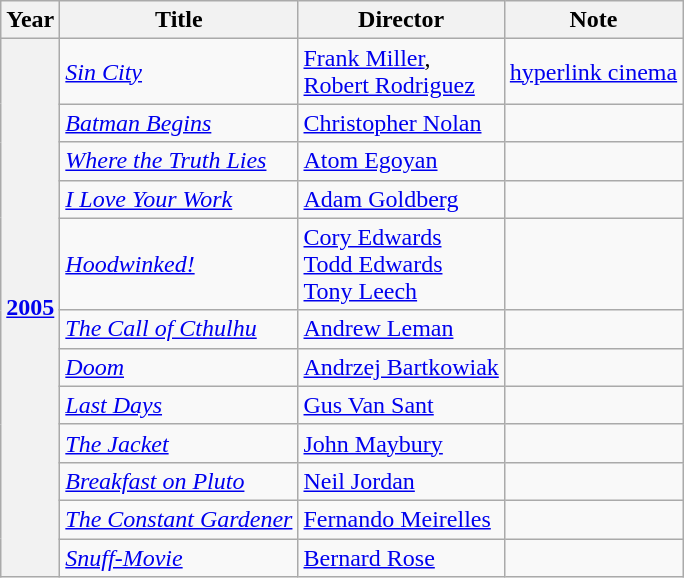<table class="wikitable">
<tr>
<th>Year</th>
<th>Title</th>
<th>Director</th>
<th>Note</th>
</tr>
<tr>
<th rowspan="12"><a href='#'>2005</a></th>
<td><em><a href='#'>Sin City</a></em></td>
<td><a href='#'>Frank Miller</a>,<br><a href='#'>Robert Rodriguez</a></td>
<td><a href='#'>hyperlink cinema</a></td>
</tr>
<tr>
<td><em><a href='#'>Batman Begins</a></em></td>
<td><a href='#'>Christopher Nolan</a></td>
<td></td>
</tr>
<tr>
<td><em><a href='#'>Where the Truth Lies</a></em></td>
<td><a href='#'>Atom Egoyan</a></td>
<td></td>
</tr>
<tr>
<td><em><a href='#'>I Love Your Work</a></em></td>
<td><a href='#'>Adam Goldberg</a></td>
<td></td>
</tr>
<tr>
<td><em><a href='#'>Hoodwinked!</a></em></td>
<td><a href='#'>Cory Edwards</a><br><a href='#'>Todd Edwards</a><br><a href='#'>Tony Leech</a></td>
<td></td>
</tr>
<tr>
<td><em><a href='#'>The Call of Cthulhu</a></em></td>
<td><a href='#'>Andrew Leman</a></td>
<td></td>
</tr>
<tr>
<td><em><a href='#'>Doom</a></em></td>
<td><a href='#'>Andrzej Bartkowiak</a></td>
<td></td>
</tr>
<tr>
<td><em><a href='#'>Last Days</a></em></td>
<td><a href='#'>Gus Van Sant</a></td>
<td></td>
</tr>
<tr>
<td><em><a href='#'>The Jacket</a></em></td>
<td><a href='#'>John Maybury</a></td>
<td></td>
</tr>
<tr>
<td><em><a href='#'>Breakfast on Pluto</a></em></td>
<td><a href='#'>Neil Jordan</a></td>
<td></td>
</tr>
<tr>
<td><em><a href='#'>The Constant Gardener</a></em></td>
<td><a href='#'>Fernando Meirelles</a></td>
<td></td>
</tr>
<tr>
<td><em><a href='#'>Snuff-Movie</a></em></td>
<td><a href='#'>Bernard Rose</a></td>
<td></td>
</tr>
</table>
